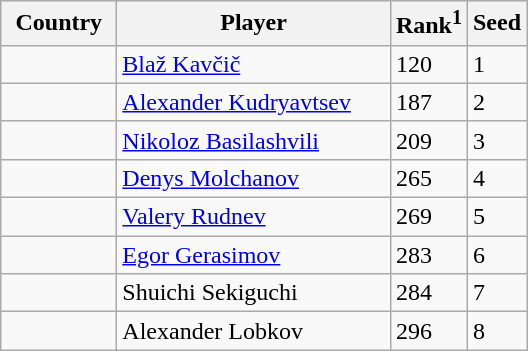<table class="sortable wikitable">
<tr>
<th width="70">Country</th>
<th width="175">Player</th>
<th>Rank<sup>1</sup></th>
<th>Seed</th>
</tr>
<tr>
<td></td>
<td><a href='#'>Blaž Kavčič</a></td>
<td>120</td>
<td>1</td>
</tr>
<tr>
<td></td>
<td><a href='#'>Alexander Kudryavtsev</a></td>
<td>187</td>
<td>2</td>
</tr>
<tr>
<td></td>
<td><a href='#'>Nikoloz Basilashvili</a></td>
<td>209</td>
<td>3</td>
</tr>
<tr>
<td></td>
<td><a href='#'>Denys Molchanov</a></td>
<td>265</td>
<td>4</td>
</tr>
<tr>
<td></td>
<td><a href='#'>Valery Rudnev</a></td>
<td>269</td>
<td>5</td>
</tr>
<tr>
<td></td>
<td><a href='#'>Egor Gerasimov</a></td>
<td>283</td>
<td>6</td>
</tr>
<tr>
<td></td>
<td>Shuichi Sekiguchi</td>
<td>284</td>
<td>7</td>
</tr>
<tr>
<td></td>
<td>Alexander Lobkov</td>
<td>296</td>
<td>8</td>
</tr>
</table>
